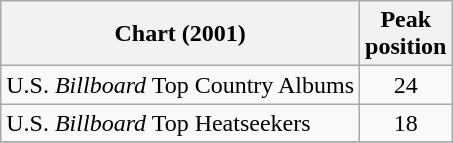<table class="wikitable">
<tr>
<th>Chart (2001)</th>
<th>Peak<br>position</th>
</tr>
<tr>
<td>U.S. <em>Billboard</em> Top Country Albums</td>
<td align="center">24</td>
</tr>
<tr>
<td>U.S. <em>Billboard</em> Top Heatseekers</td>
<td align="center">18</td>
</tr>
<tr>
</tr>
</table>
